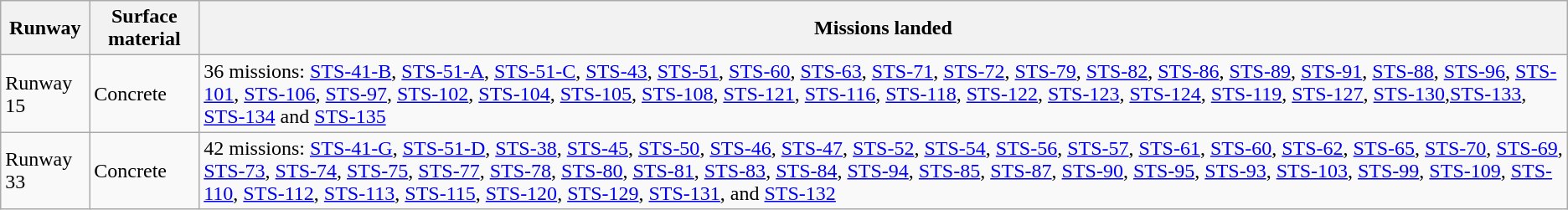<table class="wikitable">
<tr>
<th>Runway</th>
<th>Surface material</th>
<th>Missions landed</th>
</tr>
<tr>
<td>Runway 15</td>
<td>Concrete</td>
<td>36 missions: <a href='#'>STS-41-B</a>, <a href='#'>STS-51-A</a>, <a href='#'>STS-51-C</a>, <a href='#'>STS-43</a>, <a href='#'>STS-51</a>, <a href='#'>STS-60</a>, <a href='#'>STS-63</a>, <a href='#'>STS-71</a>, <a href='#'>STS-72</a>, <a href='#'>STS-79</a>, <a href='#'>STS-82</a>, <a href='#'>STS-86</a>, <a href='#'>STS-89</a>, <a href='#'>STS-91</a>, <a href='#'>STS-88</a>, <a href='#'>STS-96</a>, <a href='#'>STS-101</a>, <a href='#'>STS-106</a>, <a href='#'>STS-97</a>, <a href='#'>STS-102</a>, <a href='#'>STS-104</a>, <a href='#'>STS-105</a>, <a href='#'>STS-108</a>, <a href='#'>STS-121</a>, <a href='#'>STS-116</a>, <a href='#'>STS-118</a>, <a href='#'>STS-122</a>, <a href='#'>STS-123</a>, <a href='#'>STS-124</a>, <a href='#'>STS-119</a>, <a href='#'>STS-127</a>, <a href='#'>STS-130</a>,<a href='#'>STS-133</a>, <a href='#'>STS-134</a> and <a href='#'>STS-135</a></td>
</tr>
<tr>
<td>Runway 33</td>
<td>Concrete</td>
<td>42 missions: <a href='#'>STS-41-G</a>, <a href='#'>STS-51-D</a>, <a href='#'>STS-38</a>, <a href='#'>STS-45</a>, <a href='#'>STS-50</a>, <a href='#'>STS-46</a>, <a href='#'>STS-47</a>, <a href='#'>STS-52</a>, <a href='#'>STS-54</a>, <a href='#'>STS-56</a>, <a href='#'>STS-57</a>, <a href='#'>STS-61</a>, <a href='#'>STS-60</a>, <a href='#'>STS-62</a>, <a href='#'>STS-65</a>, <a href='#'>STS-70</a>, <a href='#'>STS-69</a>, <a href='#'>STS-73</a>, <a href='#'>STS-74</a>, <a href='#'>STS-75</a>, <a href='#'>STS-77</a>, <a href='#'>STS-78</a>, <a href='#'>STS-80</a>, <a href='#'>STS-81</a>, <a href='#'>STS-83</a>, <a href='#'>STS-84</a>, <a href='#'>STS-94</a>, <a href='#'>STS-85</a>, <a href='#'>STS-87</a>, <a href='#'>STS-90</a>, <a href='#'>STS-95</a>, <a href='#'>STS-93</a>, <a href='#'>STS-103</a>, <a href='#'>STS-99</a>, <a href='#'>STS-109</a>, <a href='#'>STS-110</a>, <a href='#'>STS-112</a>, <a href='#'>STS-113</a>, <a href='#'>STS-115</a>, <a href='#'>STS-120</a>, <a href='#'>STS-129</a>, <a href='#'>STS-131</a>, and <a href='#'>STS-132</a></td>
</tr>
</table>
